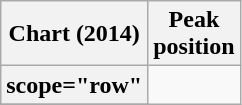<table class="wikitable sortable plainrowheaders">
<tr>
<th scope="col">Chart (2014)</th>
<th scope="col">Peak<br>position</th>
</tr>
<tr>
<th>scope="row" </th>
</tr>
<tr>
</tr>
</table>
